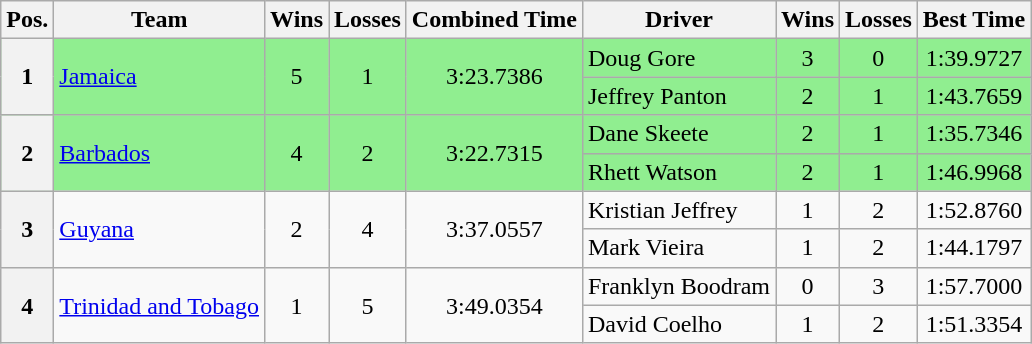<table class="wikitable">
<tr>
<th>Pos.</th>
<th>Team</th>
<th>Wins</th>
<th>Losses</th>
<th>Combined Time</th>
<th>Driver</th>
<th>Wins</th>
<th>Losses</th>
<th>Best Time</th>
</tr>
<tr style="background:lightgreen;">
<th rowspan=2>1</th>
<td rowspan=2> <a href='#'>Jamaica</a></td>
<td rowspan="2" style="text-align:center;">5</td>
<td rowspan="2" style="text-align:center;">1</td>
<td rowspan="2" style="text-align:center;">3:23.7386</td>
<td> Doug Gore</td>
<td style="text-align:center;">3</td>
<td style="text-align:center;">0</td>
<td style="text-align:center;">1:39.9727</td>
</tr>
<tr style="background:lightgreen;">
<td> Jeffrey Panton</td>
<td style="text-align:center;">2</td>
<td style="text-align:center;">1</td>
<td style="text-align:center;">1:43.7659</td>
</tr>
<tr style="background:lightgreen;">
<th rowspan=2>2</th>
<td rowspan=2> <a href='#'>Barbados</a></td>
<td rowspan="2" style="text-align:center;">4</td>
<td rowspan="2" style="text-align:center;">2</td>
<td rowspan="2" style="text-align:center;">3:22.7315</td>
<td> Dane Skeete</td>
<td style="text-align:center;">2</td>
<td style="text-align:center;">1</td>
<td style="text-align:center;">1:35.7346</td>
</tr>
<tr style="background:lightgreen;">
<td> Rhett Watson</td>
<td style="text-align:center;">2</td>
<td style="text-align:center;">1</td>
<td style="text-align:center;">1:46.9968</td>
</tr>
<tr>
<th rowspan=2>3</th>
<td rowspan=2> <a href='#'>Guyana</a></td>
<td rowspan="2" style="text-align:center;">2</td>
<td rowspan="2" style="text-align:center;">4</td>
<td rowspan="2" style="text-align:center;">3:37.0557</td>
<td> Kristian Jeffrey</td>
<td style="text-align:center;">1</td>
<td style="text-align:center;">2</td>
<td style="text-align:center;">1:52.8760</td>
</tr>
<tr>
<td> Mark Vieira</td>
<td style="text-align:center;">1</td>
<td style="text-align:center;">2</td>
<td style="text-align:center;">1:44.1797</td>
</tr>
<tr>
<th rowspan=2>4</th>
<td rowspan=2> <a href='#'>Trinidad and Tobago</a></td>
<td rowspan="2" style="text-align:center;">1</td>
<td rowspan="2" style="text-align:center;">5</td>
<td rowspan="2" style="text-align:center;">3:49.0354</td>
<td> Franklyn Boodram</td>
<td style="text-align:center;">0</td>
<td style="text-align:center;">3</td>
<td style="text-align:center;">1:57.7000</td>
</tr>
<tr>
<td> David Coelho</td>
<td style="text-align:center;">1</td>
<td style="text-align:center;">2</td>
<td style="text-align:center;">1:51.3354</td>
</tr>
</table>
